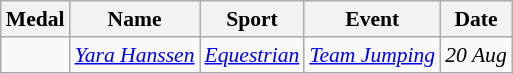<table class="wikitable sortable" style="font-size:90%">
<tr>
<th>Medal</th>
<th>Name</th>
<th>Sport</th>
<th>Event</th>
<th>Date</th>
</tr>
<tr>
<td><em></em></td>
<td><em><a href='#'>Yara Hanssen</a></em></td>
<td><em><a href='#'>Equestrian</a></em></td>
<td><em><a href='#'>Team Jumping</a></em></td>
<td><em>20 Aug</em></td>
</tr>
</table>
